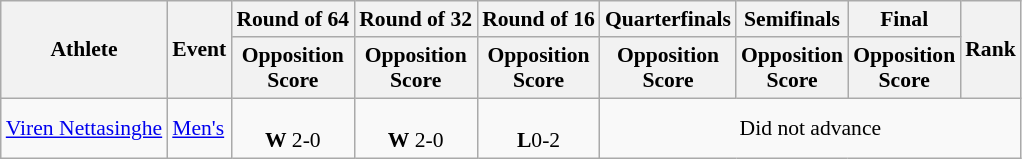<table class=wikitable style="font-size:90%">
<tr>
<th rowspan="2">Athlete</th>
<th rowspan="2">Event</th>
<th>Round of 64</th>
<th>Round of 32</th>
<th>Round of 16</th>
<th>Quarterfinals</th>
<th>Semifinals</th>
<th>Final</th>
<th rowspan=2>Rank</th>
</tr>
<tr>
<th>Opposition<br>Score</th>
<th>Opposition<br>Score</th>
<th>Opposition<br>Score</th>
<th>Opposition<br>Score</th>
<th>Opposition<br>Score</th>
<th>Opposition<br>Score</th>
</tr>
<tr align=center>
<td align=left><a href='#'>Viren Nettasinghe</a></td>
<td align=left><a href='#'>Men's</a></td>
<td><br> <strong>W</strong> 2-0</td>
<td><br> <strong>W</strong> 2-0</td>
<td><br><strong>L</strong>0-2</td>
<td colspan=4>Did not advance</td>
</tr>
</table>
